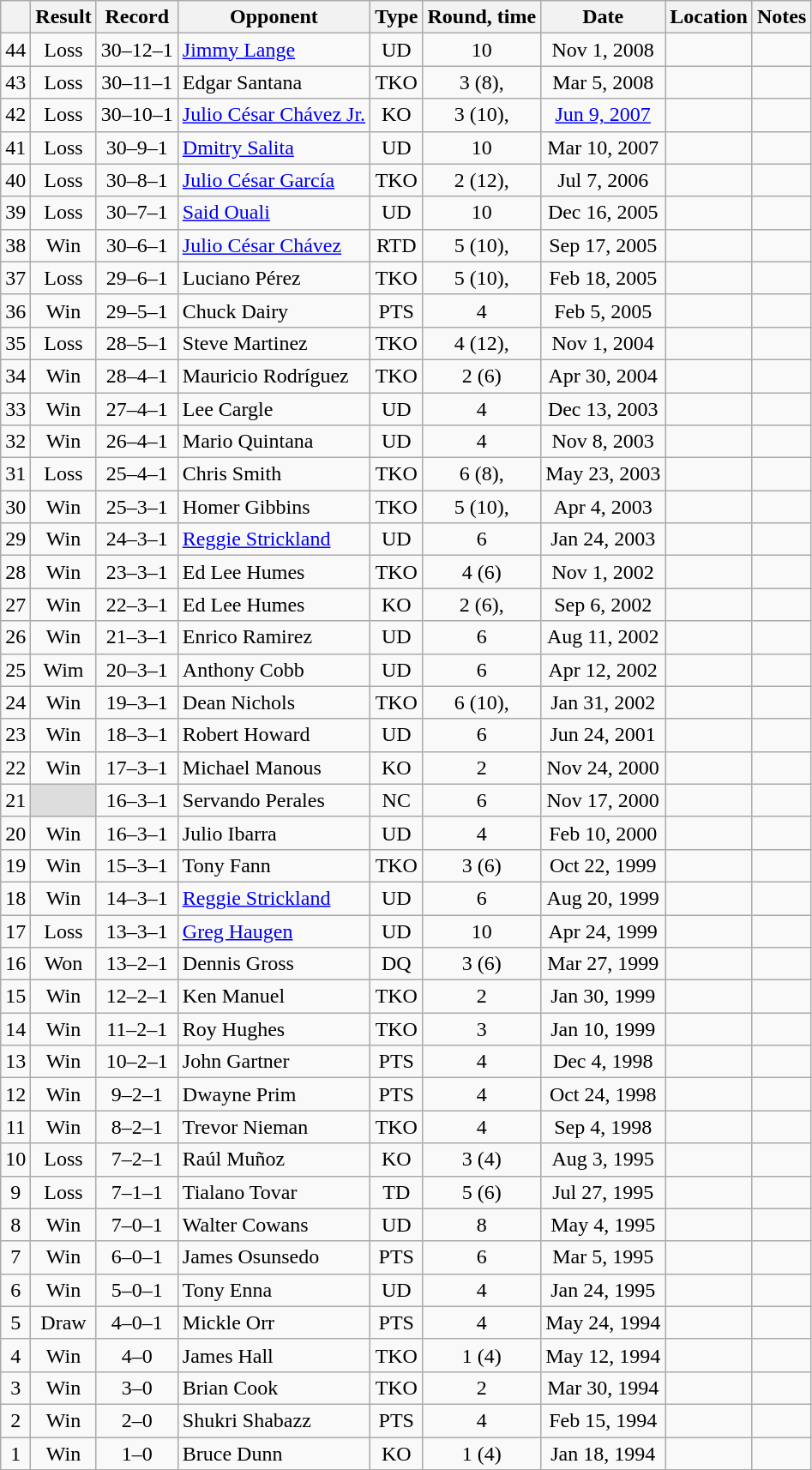<table class="wikitable" style="text-align:center">
<tr>
<th></th>
<th>Result</th>
<th>Record</th>
<th>Opponent</th>
<th>Type</th>
<th>Round, time</th>
<th>Date</th>
<th>Location</th>
<th>Notes</th>
</tr>
<tr>
<td>44</td>
<td>Loss</td>
<td>30–12–1 </td>
<td style="text-align:left;"><a href='#'>Jimmy Lange</a></td>
<td>UD</td>
<td>10</td>
<td>Nov 1, 2008</td>
<td style="text-align:left;"></td>
<td></td>
</tr>
<tr>
<td>43</td>
<td>Loss</td>
<td>30–11–1 </td>
<td style="text-align:left;">Edgar Santana</td>
<td>TKO</td>
<td>3 (8), </td>
<td>Mar 5, 2008</td>
<td style="text-align:left;"></td>
<td></td>
</tr>
<tr>
<td>42</td>
<td>Loss</td>
<td>30–10–1 </td>
<td style="text-align:left;"><a href='#'>Julio César Chávez Jr.</a></td>
<td>KO</td>
<td>3 (10), </td>
<td><a href='#'>Jun 9, 2007</a></td>
<td style="text-align:left;"></td>
<td></td>
</tr>
<tr>
<td>41</td>
<td>Loss</td>
<td>30–9–1 </td>
<td style="text-align:left;"><a href='#'>Dmitry Salita</a></td>
<td>UD</td>
<td>10</td>
<td>Mar 10, 2007</td>
<td style="text-align:left;"></td>
<td></td>
</tr>
<tr>
<td>40</td>
<td>Loss</td>
<td>30–8–1 </td>
<td style="text-align:left;"><a href='#'>Julio César García</a></td>
<td>TKO</td>
<td>2 (12), </td>
<td>Jul 7, 2006</td>
<td style="text-align:left;"></td>
<td style="text-align:left;"></td>
</tr>
<tr>
<td>39</td>
<td>Loss</td>
<td>30–7–1 </td>
<td style="text-align:left;"><a href='#'>Said Ouali</a></td>
<td>UD</td>
<td>10</td>
<td>Dec 16, 2005</td>
<td style="text-align:left;"></td>
<td></td>
</tr>
<tr>
<td>38</td>
<td>Win</td>
<td>30–6–1 </td>
<td style="text-align:left;"><a href='#'>Julio César Chávez</a></td>
<td>RTD</td>
<td>5 (10), </td>
<td>Sep 17, 2005</td>
<td style="text-align:left;"></td>
<td></td>
</tr>
<tr>
<td>37</td>
<td>Loss</td>
<td>29–6–1 </td>
<td style="text-align:left;">Luciano Pérez</td>
<td>TKO</td>
<td>5 (10), </td>
<td>Feb 18, 2005</td>
<td style="text-align:left;"></td>
<td></td>
</tr>
<tr>
<td>36</td>
<td>Win</td>
<td>29–5–1 </td>
<td style="text-align:left;">Chuck Dairy</td>
<td>PTS</td>
<td>4</td>
<td>Feb 5, 2005</td>
<td style="text-align:left;"></td>
<td></td>
</tr>
<tr>
<td>35</td>
<td>Loss</td>
<td>28–5–1 </td>
<td style="text-align:left;">Steve Martinez</td>
<td>TKO</td>
<td>4 (12), </td>
<td>Nov 1, 2004</td>
<td style="text-align:left;"></td>
<td style="text-align:left;"></td>
</tr>
<tr>
<td>34</td>
<td>Win</td>
<td>28–4–1 </td>
<td style="text-align:left;">Mauricio Rodríguez</td>
<td>TKO</td>
<td>2 (6)</td>
<td>Apr 30, 2004</td>
<td style="text-align:left;"></td>
<td></td>
</tr>
<tr>
<td>33</td>
<td>Win</td>
<td>27–4–1 </td>
<td style="text-align:left;">Lee Cargle</td>
<td>UD</td>
<td>4</td>
<td>Dec 13, 2003</td>
<td style="text-align:left;"></td>
<td></td>
</tr>
<tr>
<td>32</td>
<td>Win</td>
<td>26–4–1 </td>
<td style="text-align:left;">Mario Quintana</td>
<td>UD</td>
<td>4</td>
<td>Nov 8, 2003</td>
<td style="text-align:left;"></td>
<td></td>
</tr>
<tr>
<td>31</td>
<td>Loss</td>
<td>25–4–1 </td>
<td style="text-align:left;">Chris Smith</td>
<td>TKO</td>
<td>6 (8), </td>
<td>May 23, 2003</td>
<td style="text-align:left;"></td>
<td></td>
</tr>
<tr>
<td>30</td>
<td>Win</td>
<td>25–3–1 </td>
<td style="text-align:left;">Homer Gibbins</td>
<td>TKO</td>
<td>5 (10), </td>
<td>Apr 4, 2003</td>
<td style="text-align:left;"></td>
<td></td>
</tr>
<tr>
<td>29</td>
<td>Win</td>
<td>24–3–1 </td>
<td style="text-align:left;"><a href='#'>Reggie Strickland</a></td>
<td>UD</td>
<td>6</td>
<td>Jan 24, 2003</td>
<td style="text-align:left;"></td>
<td></td>
</tr>
<tr>
<td>28</td>
<td>Win</td>
<td>23–3–1 </td>
<td style="text-align:left;">Ed Lee Humes</td>
<td>TKO</td>
<td>4 (6)</td>
<td>Nov 1, 2002</td>
<td style="text-align:left;"></td>
<td></td>
</tr>
<tr>
<td>27</td>
<td>Win</td>
<td>22–3–1 </td>
<td style="text-align:left;">Ed Lee Humes</td>
<td>KO</td>
<td>2 (6), </td>
<td>Sep 6, 2002</td>
<td style="text-align:left;"></td>
<td></td>
</tr>
<tr>
<td>26</td>
<td>Win</td>
<td>21–3–1 </td>
<td style="text-align:left;">Enrico Ramirez</td>
<td>UD</td>
<td>6</td>
<td>Aug 11, 2002</td>
<td style="text-align:left;"></td>
<td></td>
</tr>
<tr>
<td>25</td>
<td>Wim</td>
<td>20–3–1 </td>
<td style="text-align:left;">Anthony Cobb</td>
<td>UD</td>
<td>6</td>
<td>Apr 12, 2002</td>
<td style="text-align:left;"></td>
<td></td>
</tr>
<tr>
<td>24</td>
<td>Win</td>
<td>19–3–1 </td>
<td style="text-align:left;">Dean Nichols</td>
<td>TKO</td>
<td>6 (10), </td>
<td>Jan 31, 2002</td>
<td style="text-align:left;"></td>
<td></td>
</tr>
<tr>
<td>23</td>
<td>Win</td>
<td>18–3–1 </td>
<td style="text-align:left;">Robert Howard</td>
<td>UD</td>
<td>6</td>
<td>Jun 24, 2001</td>
<td style="text-align:left;"></td>
<td></td>
</tr>
<tr>
<td>22</td>
<td>Win</td>
<td>17–3–1 </td>
<td align=left>Michael Manous</td>
<td>KO</td>
<td>2</td>
<td>Nov 24, 2000</td>
<td align=left></td>
<td></td>
</tr>
<tr>
<td>21</td>
<td style="background: #DDD"></td>
<td>16–3–1 </td>
<td style="text-align:left;">Servando Perales</td>
<td>NC</td>
<td>6</td>
<td>Nov 17, 2000</td>
<td style="text-align:left;"></td>
<td></td>
</tr>
<tr>
<td>20</td>
<td>Win</td>
<td>16–3–1</td>
<td style="text-align:left;">Julio Ibarra</td>
<td>UD</td>
<td>4</td>
<td>Feb 10, 2000</td>
<td style="text-align:left;"></td>
<td></td>
</tr>
<tr>
<td>19</td>
<td>Win</td>
<td>15–3–1</td>
<td style="text-align:left;">Tony Fann</td>
<td>TKO</td>
<td>3 (6)</td>
<td>Oct 22, 1999</td>
<td style="text-align:left;"></td>
<td></td>
</tr>
<tr>
<td>18</td>
<td>Win</td>
<td>14–3–1</td>
<td style="text-align:left;"><a href='#'>Reggie Strickland</a></td>
<td>UD</td>
<td>6</td>
<td>Aug 20, 1999</td>
<td style="text-align:left;"></td>
<td></td>
</tr>
<tr>
<td>17</td>
<td>Loss</td>
<td>13–3–1</td>
<td style="text-align:left;"><a href='#'>Greg Haugen</a></td>
<td>UD</td>
<td>10</td>
<td>Apr 24, 1999</td>
<td style="text-align:left;"></td>
<td></td>
</tr>
<tr>
<td>16</td>
<td>Won</td>
<td>13–2–1</td>
<td style="text-align:left;">Dennis Gross</td>
<td>DQ</td>
<td>3 (6)</td>
<td>Mar 27, 1999</td>
<td style="text-align:left;"></td>
<td></td>
</tr>
<tr>
<td>15</td>
<td>Win</td>
<td>12–2–1</td>
<td style="text-align:left;">Ken Manuel</td>
<td>TKO</td>
<td>2</td>
<td>Jan 30, 1999</td>
<td style="text-align:left;"></td>
<td></td>
</tr>
<tr>
<td>14</td>
<td>Win</td>
<td>11–2–1</td>
<td style="text-align:left;">Roy Hughes</td>
<td>TKO</td>
<td>3</td>
<td>Jan 10, 1999</td>
<td style="text-align:left;"></td>
<td></td>
</tr>
<tr>
<td>13</td>
<td>Win</td>
<td>10–2–1</td>
<td style="text-align:left;">John Gartner</td>
<td>PTS</td>
<td>4</td>
<td>Dec 4, 1998</td>
<td style="text-align:left;"></td>
<td></td>
</tr>
<tr>
<td>12</td>
<td>Win</td>
<td>9–2–1</td>
<td style="text-align:left;">Dwayne Prim</td>
<td>PTS</td>
<td>4</td>
<td>Oct 24, 1998</td>
<td style="text-align:left;"></td>
<td></td>
</tr>
<tr>
<td>11</td>
<td>Win</td>
<td>8–2–1</td>
<td style="text-align:left;">Trevor Nieman</td>
<td>TKO</td>
<td>4</td>
<td>Sep 4, 1998</td>
<td style="text-align:left;"></td>
<td></td>
</tr>
<tr>
<td>10</td>
<td>Loss</td>
<td>7–2–1</td>
<td style="text-align:left;">Raúl Muñoz</td>
<td>KO</td>
<td>3 (4)</td>
<td>Aug 3, 1995</td>
<td style="text-align:left;"></td>
<td></td>
</tr>
<tr>
<td>9</td>
<td>Loss</td>
<td>7–1–1</td>
<td style="text-align:left;">Tialano Tovar</td>
<td>TD</td>
<td>5 (6)</td>
<td>Jul 27, 1995</td>
<td style="text-align:left;"></td>
<td style="text-align:left;"></td>
</tr>
<tr>
<td>8</td>
<td>Win</td>
<td>7–0–1</td>
<td style="text-align:left;">Walter Cowans</td>
<td>UD</td>
<td>8</td>
<td>May 4, 1995</td>
<td style="text-align:left;"></td>
<td></td>
</tr>
<tr>
<td>7</td>
<td>Win</td>
<td>6–0–1</td>
<td style="text-align:left;">James Osunsedo</td>
<td>PTS</td>
<td>6</td>
<td>Mar 5, 1995</td>
<td style="text-align:left;"></td>
<td></td>
</tr>
<tr>
<td>6</td>
<td>Win</td>
<td>5–0–1</td>
<td style="text-align:left;">Tony Enna</td>
<td>UD</td>
<td>4</td>
<td>Jan 24, 1995</td>
<td style="text-align:left;"></td>
<td></td>
</tr>
<tr>
<td>5</td>
<td>Draw</td>
<td>4–0–1</td>
<td style="text-align:left;">Mickle Orr</td>
<td>PTS</td>
<td>4</td>
<td>May 24, 1994</td>
<td style="text-align:left;"></td>
<td></td>
</tr>
<tr>
<td>4</td>
<td>Win</td>
<td>4–0</td>
<td style="text-align:left;">James Hall</td>
<td>TKO</td>
<td>1 (4)</td>
<td>May 12, 1994</td>
<td style="text-align:left;"></td>
<td></td>
</tr>
<tr>
<td>3</td>
<td>Win</td>
<td>3–0</td>
<td style="text-align:left;">Brian Cook</td>
<td>TKO</td>
<td>2</td>
<td>Mar 30, 1994</td>
<td style="text-align:left;"></td>
<td></td>
</tr>
<tr>
<td>2</td>
<td>Win</td>
<td>2–0</td>
<td style="text-align:left;">Shukri Shabazz</td>
<td>PTS</td>
<td>4</td>
<td>Feb 15, 1994</td>
<td style="text-align:left;"></td>
<td></td>
</tr>
<tr>
<td>1</td>
<td>Win</td>
<td>1–0</td>
<td style="text-align:left;">Bruce Dunn</td>
<td>KO</td>
<td>1 (4)</td>
<td>Jan 18, 1994</td>
<td style="text-align:left;"></td>
<td></td>
</tr>
</table>
